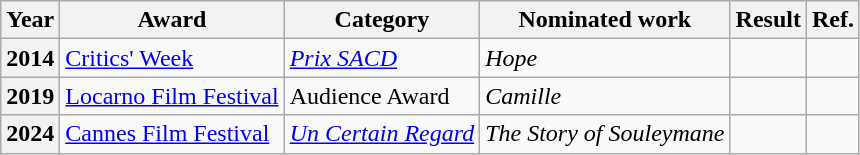<table class="wikitable sortable plainrowheaders">
<tr>
<th scope="col">Year</th>
<th scope="col">Award</th>
<th scope="col">Category</th>
<th scope="col">Nominated work</th>
<th scope="col">Result</th>
<th scope="col unsortable">Ref.</th>
</tr>
<tr>
<th scope="row">2014</th>
<td><a href='#'>Critics' Week</a></td>
<td><em><a href='#'>Prix SACD</a></em></td>
<td><em>Hope</em></td>
<td></td>
<td align="center"></td>
</tr>
<tr>
<th scope="row">2019</th>
<td><a href='#'>Locarno Film Festival</a></td>
<td>Audience Award</td>
<td><em>Camille</em></td>
<td></td>
<td align="center"></td>
</tr>
<tr>
<th scope="row">2024</th>
<td><a href='#'>Cannes Film Festival</a></td>
<td><em><a href='#'>Un Certain Regard</a></em></td>
<td><em>The Story of Souleymane</em></td>
<td></td>
<td align="center"></td>
</tr>
</table>
